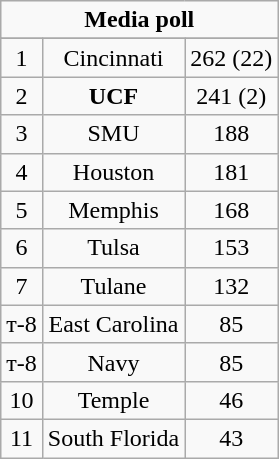<table class="wikitable">
<tr align="center">
<td align="center" Colspan="3"><strong>Media poll</strong></td>
</tr>
<tr align="center">
</tr>
<tr align="center">
<td>1</td>
<td>Cincinnati</td>
<td>262 (22)</td>
</tr>
<tr align="center">
<td>2</td>
<td><strong>UCF</strong></td>
<td>241 (2)</td>
</tr>
<tr align="center">
<td>3</td>
<td>SMU</td>
<td>188</td>
</tr>
<tr align="center">
<td>4</td>
<td>Houston</td>
<td>181</td>
</tr>
<tr align="center">
<td>5</td>
<td>Memphis</td>
<td>168</td>
</tr>
<tr align="center">
<td>6</td>
<td>Tulsa</td>
<td>153</td>
</tr>
<tr align="center">
<td>7</td>
<td>Tulane</td>
<td>132</td>
</tr>
<tr align="center">
<td>т-8</td>
<td>East Carolina</td>
<td>85</td>
</tr>
<tr align="center">
<td>т-8</td>
<td>Navy</td>
<td>85</td>
</tr>
<tr align="center">
<td>10</td>
<td>Temple</td>
<td>46</td>
</tr>
<tr align="center">
<td>11</td>
<td>South Florida</td>
<td>43</td>
</tr>
</table>
